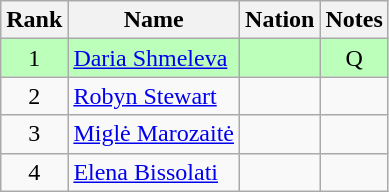<table class="wikitable sortable" style="text-align:center">
<tr>
<th>Rank</th>
<th>Name</th>
<th>Nation</th>
<th>Notes</th>
</tr>
<tr bgcolor=bbffbb>
<td>1</td>
<td align=left><a href='#'>Daria Shmeleva</a></td>
<td align=left></td>
<td>Q</td>
</tr>
<tr>
<td>2</td>
<td align=left><a href='#'>Robyn Stewart</a></td>
<td align=left></td>
<td></td>
</tr>
<tr>
<td>3</td>
<td align=left><a href='#'>Miglė Marozaitė</a></td>
<td align=left></td>
<td></td>
</tr>
<tr>
<td>4</td>
<td align=left><a href='#'>Elena Bissolati</a></td>
<td align=left></td>
<td></td>
</tr>
</table>
